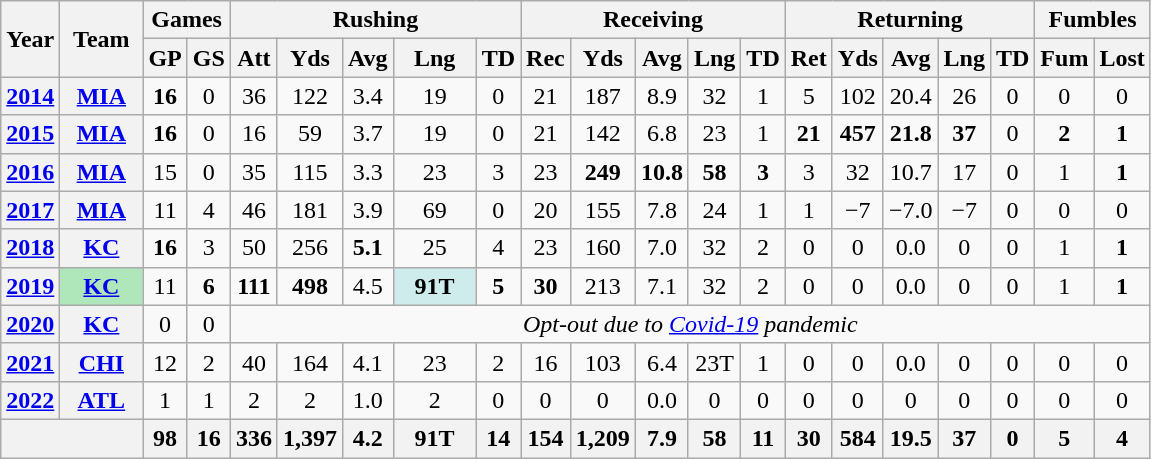<table class="wikitable" style="text-align:center;">
<tr>
<th rowspan="2">Year</th>
<th rowspan="2">Team</th>
<th colspan="2">Games</th>
<th colspan="5">Rushing</th>
<th colspan="5">Receiving</th>
<th colspan="5">Returning</th>
<th colspan="2">Fumbles</th>
</tr>
<tr>
<th>GP</th>
<th>GS</th>
<th>Att</th>
<th>Yds</th>
<th>Avg</th>
<th>Lng</th>
<th>TD</th>
<th>Rec</th>
<th>Yds</th>
<th>Avg</th>
<th>Lng</th>
<th>TD</th>
<th>Ret</th>
<th>Yds</th>
<th>Avg</th>
<th>Lng</th>
<th>TD</th>
<th>Fum</th>
<th>Lost</th>
</tr>
<tr>
<th><a href='#'>2014</a></th>
<th><a href='#'>MIA</a></th>
<td><strong>16</strong></td>
<td>0</td>
<td>36</td>
<td>122</td>
<td>3.4</td>
<td>19</td>
<td>0</td>
<td>21</td>
<td>187</td>
<td>8.9</td>
<td>32</td>
<td>1</td>
<td>5</td>
<td>102</td>
<td>20.4</td>
<td>26</td>
<td>0</td>
<td>0</td>
<td>0</td>
</tr>
<tr>
<th><a href='#'>2015</a></th>
<th><a href='#'>MIA</a></th>
<td><strong>16</strong></td>
<td>0</td>
<td>16</td>
<td>59</td>
<td>3.7</td>
<td>19</td>
<td>0</td>
<td>21</td>
<td>142</td>
<td>6.8</td>
<td>23</td>
<td>1</td>
<td><strong>21</strong></td>
<td><strong>457</strong></td>
<td><strong>21.8</strong></td>
<td><strong>37</strong></td>
<td>0</td>
<td><strong>2</strong></td>
<td><strong>1</strong></td>
</tr>
<tr>
<th><a href='#'>2016</a></th>
<th><a href='#'>MIA</a></th>
<td>15</td>
<td>0</td>
<td>35</td>
<td>115</td>
<td>3.3</td>
<td>23</td>
<td>3</td>
<td>23</td>
<td><strong>249</strong></td>
<td><strong>10.8</strong></td>
<td><strong>58</strong></td>
<td><strong>3</strong></td>
<td>3</td>
<td>32</td>
<td>10.7</td>
<td>17</td>
<td>0</td>
<td>1</td>
<td><strong>1</strong></td>
</tr>
<tr>
<th><a href='#'>2017</a></th>
<th><a href='#'>MIA</a></th>
<td>11</td>
<td>4</td>
<td>46</td>
<td>181</td>
<td>3.9</td>
<td>69</td>
<td>0</td>
<td>20</td>
<td>155</td>
<td>7.8</td>
<td>24</td>
<td>1</td>
<td>1</td>
<td>−7</td>
<td>−7.0</td>
<td>−7</td>
<td>0</td>
<td>0</td>
<td>0</td>
</tr>
<tr>
<th><a href='#'>2018</a></th>
<th><a href='#'>KC</a></th>
<td><strong>16</strong></td>
<td>3</td>
<td>50</td>
<td>256</td>
<td><strong>5.1</strong></td>
<td>25</td>
<td>4</td>
<td>23</td>
<td>160</td>
<td>7.0</td>
<td>32</td>
<td>2</td>
<td>0</td>
<td>0</td>
<td>0.0</td>
<td>0</td>
<td>0</td>
<td>1</td>
<td><strong>1</strong></td>
</tr>
<tr>
<th><a href='#'>2019</a></th>
<th style="background:#afe6ba; width:3em;"><a href='#'>KC</a></th>
<td>11</td>
<td><strong>6</strong></td>
<td><strong>111</strong></td>
<td><strong>498</strong></td>
<td>4.5</td>
<td style="background:#cfecec; width:3em;"><strong>91T</strong></td>
<td><strong>5</strong></td>
<td><strong>30</strong></td>
<td>213</td>
<td>7.1</td>
<td>32</td>
<td>2</td>
<td>0</td>
<td>0</td>
<td>0.0</td>
<td>0</td>
<td>0</td>
<td>1</td>
<td><strong>1</strong></td>
</tr>
<tr>
<th><a href='#'>2020</a></th>
<th><a href='#'>KC</a></th>
<td>0</td>
<td>0</td>
<td colspan="17"><em>Opt-out due to <a href='#'>Covid-19</a> pandemic</em></td>
</tr>
<tr>
<th><a href='#'>2021</a></th>
<th><a href='#'>CHI</a></th>
<td>12</td>
<td>2</td>
<td>40</td>
<td>164</td>
<td>4.1</td>
<td>23</td>
<td>2</td>
<td>16</td>
<td>103</td>
<td>6.4</td>
<td>23T</td>
<td>1</td>
<td>0</td>
<td>0</td>
<td>0.0</td>
<td>0</td>
<td>0</td>
<td>0</td>
<td>0</td>
</tr>
<tr>
<th><a href='#'>2022</a></th>
<th><a href='#'>ATL</a></th>
<td>1</td>
<td>1</td>
<td>2</td>
<td>2</td>
<td>1.0</td>
<td>2</td>
<td>0</td>
<td>0</td>
<td>0</td>
<td>0.0</td>
<td>0</td>
<td>0</td>
<td>0</td>
<td>0</td>
<td>0</td>
<td>0</td>
<td>0</td>
<td>0</td>
<td>0</td>
</tr>
<tr>
<th colspan="2"></th>
<th>98</th>
<th>16</th>
<th>336</th>
<th>1,397</th>
<th>4.2</th>
<th>91T</th>
<th>14</th>
<th>154</th>
<th>1,209</th>
<th>7.9</th>
<th>58</th>
<th>11</th>
<th>30</th>
<th>584</th>
<th>19.5</th>
<th>37</th>
<th>0</th>
<th>5</th>
<th>4</th>
</tr>
</table>
